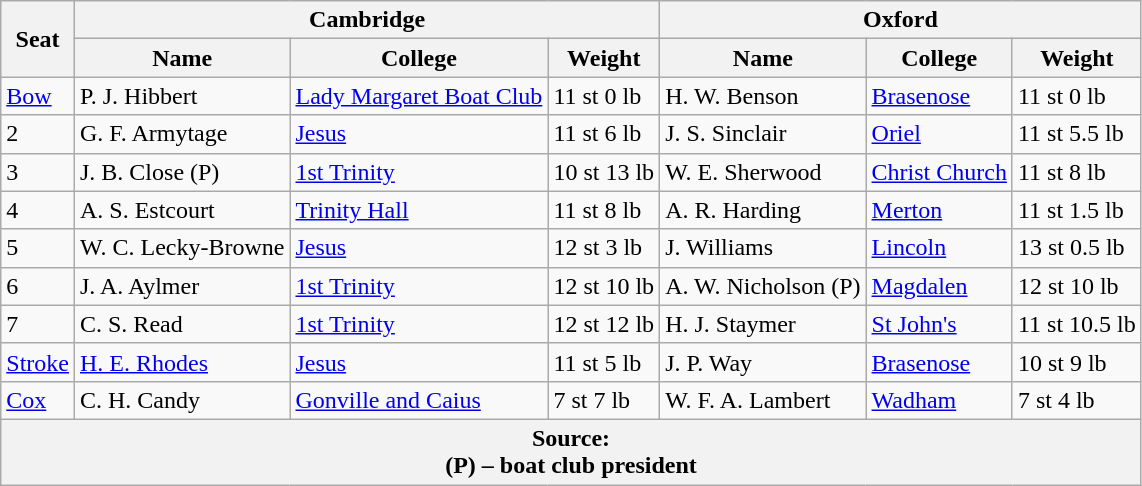<table class=wikitable>
<tr>
<th rowspan="2">Seat</th>
<th colspan="3">Cambridge <br> </th>
<th colspan="3">Oxford <br> </th>
</tr>
<tr>
<th>Name</th>
<th>College</th>
<th>Weight</th>
<th>Name</th>
<th>College</th>
<th>Weight</th>
</tr>
<tr>
<td><a href='#'>Bow</a></td>
<td>P. J. Hibbert</td>
<td><a href='#'>Lady Margaret Boat Club</a></td>
<td>11 st 0 lb</td>
<td>H. W. Benson</td>
<td><a href='#'>Brasenose</a></td>
<td>11 st 0 lb</td>
</tr>
<tr>
<td>2</td>
<td>G. F. Armytage</td>
<td><a href='#'>Jesus</a></td>
<td>11 st 6 lb</td>
<td>J. S. Sinclair</td>
<td><a href='#'>Oriel</a></td>
<td>11 st 5.5 lb</td>
</tr>
<tr>
<td>3</td>
<td>J. B. Close (P)</td>
<td><a href='#'>1st Trinity</a></td>
<td>10 st 13 lb</td>
<td>W. E. Sherwood</td>
<td><a href='#'>Christ Church</a></td>
<td>11 st 8 lb</td>
</tr>
<tr>
<td>4</td>
<td>A. S. Estcourt</td>
<td><a href='#'>Trinity Hall</a></td>
<td>11 st 8 lb</td>
<td>A. R. Harding</td>
<td><a href='#'>Merton</a></td>
<td>11 st 1.5 lb</td>
</tr>
<tr>
<td>5</td>
<td>W. C. Lecky-Browne</td>
<td><a href='#'>Jesus</a></td>
<td>12 st 3 lb</td>
<td>J. Williams</td>
<td><a href='#'>Lincoln</a></td>
<td>13 st 0.5 lb</td>
</tr>
<tr>
<td>6</td>
<td>J. A. Aylmer</td>
<td><a href='#'>1st Trinity</a></td>
<td>12 st 10 lb</td>
<td>A. W. Nicholson (P)</td>
<td><a href='#'>Magdalen</a></td>
<td>12 st 10 lb</td>
</tr>
<tr>
<td>7</td>
<td>C. S. Read</td>
<td><a href='#'>1st Trinity</a></td>
<td>12 st 12 lb</td>
<td>H. J. Staymer</td>
<td><a href='#'>St John's</a></td>
<td>11 st 10.5 lb</td>
</tr>
<tr>
<td><a href='#'>Stroke</a></td>
<td><a href='#'>H. E. Rhodes</a></td>
<td><a href='#'>Jesus</a></td>
<td>11 st 5 lb</td>
<td>J. P. Way</td>
<td><a href='#'>Brasenose</a></td>
<td>10 st 9 lb</td>
</tr>
<tr>
<td><a href='#'>Cox</a></td>
<td>C. H. Candy</td>
<td><a href='#'>Gonville and Caius</a></td>
<td>7 st 7 lb</td>
<td>W. F. A. Lambert</td>
<td><a href='#'>Wadham</a></td>
<td>7 st 4 lb</td>
</tr>
<tr>
<th colspan="7">Source:<br>(P) – boat club president</th>
</tr>
</table>
